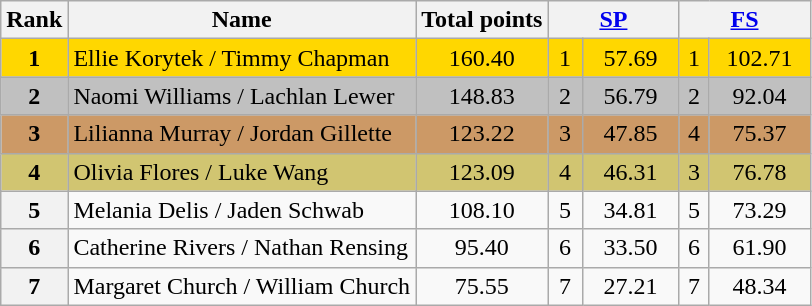<table class="wikitable sortable">
<tr>
<th>Rank</th>
<th>Name</th>
<th>Total points</th>
<th colspan="2" width="80px"><a href='#'>SP</a></th>
<th colspan="2" width="80px"><a href='#'>FS</a></th>
</tr>
<tr bgcolor="gold">
<td align="center"><strong>1</strong></td>
<td>Ellie Korytek / Timmy Chapman</td>
<td align="center">160.40</td>
<td align="center">1</td>
<td align="center">57.69</td>
<td align="center">1</td>
<td align="center">102.71</td>
</tr>
<tr bgcolor="silver">
<td align="center"><strong>2</strong></td>
<td>Naomi Williams / Lachlan Lewer</td>
<td align="center">148.83</td>
<td align="center">2</td>
<td align="center">56.79</td>
<td align="center">2</td>
<td align="center">92.04</td>
</tr>
<tr bgcolor="cc9966">
<td align="center"><strong>3</strong></td>
<td>Lilianna Murray / Jordan Gillette</td>
<td align="center">123.22</td>
<td align="center">3</td>
<td align="center">47.85</td>
<td align="center">4</td>
<td align="center">75.37</td>
</tr>
<tr bgcolor="#d1c571">
<td align="center"><strong>4</strong></td>
<td>Olivia Flores / Luke Wang</td>
<td align="center">123.09</td>
<td align="center">4</td>
<td align="center">46.31</td>
<td align="center">3</td>
<td align="center">76.78</td>
</tr>
<tr>
<th>5</th>
<td>Melania Delis / Jaden Schwab</td>
<td align="center">108.10</td>
<td align="center">5</td>
<td align="center">34.81</td>
<td align="center">5</td>
<td align="center">73.29</td>
</tr>
<tr>
<th>6</th>
<td>Catherine Rivers / Nathan Rensing</td>
<td align="center">95.40</td>
<td align="center">6</td>
<td align="center">33.50</td>
<td align="center">6</td>
<td align="center">61.90</td>
</tr>
<tr>
<th>7</th>
<td>Margaret Church / William Church</td>
<td align="center">75.55</td>
<td align="center">7</td>
<td align="center">27.21</td>
<td align="center">7</td>
<td align="center">48.34</td>
</tr>
</table>
